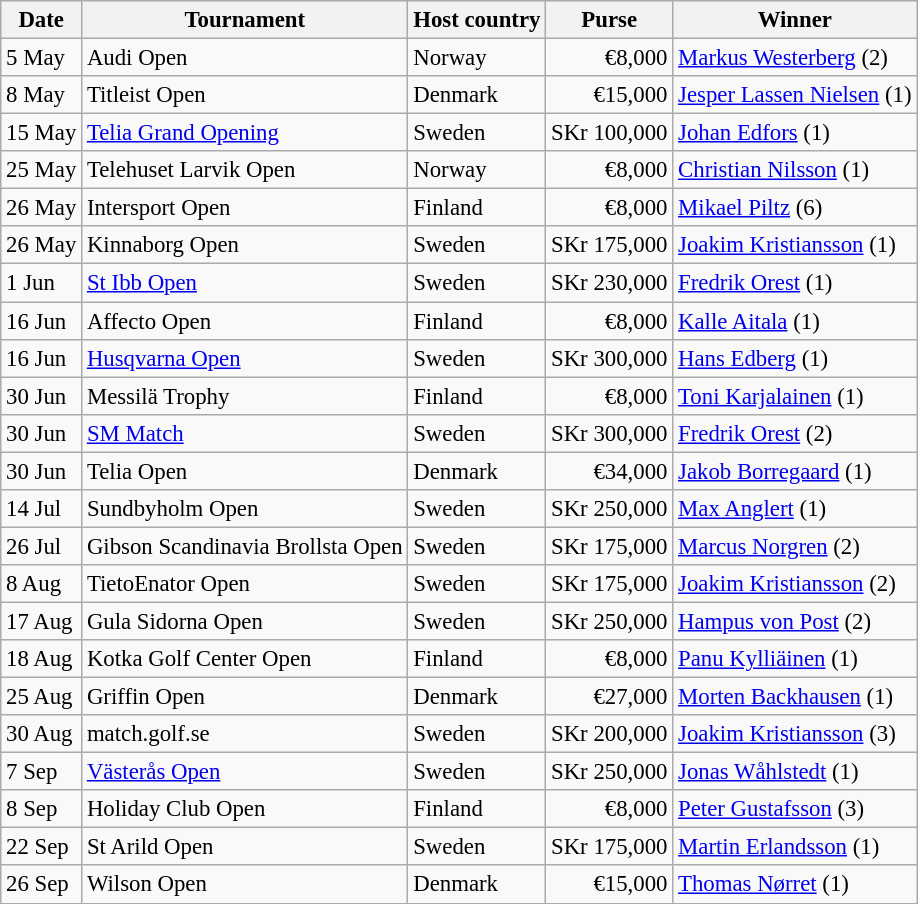<table class="wikitable" style="font-size:95%;">
<tr>
<th>Date</th>
<th>Tournament</th>
<th>Host country</th>
<th>Purse</th>
<th>Winner</th>
</tr>
<tr>
<td>5 May</td>
<td>Audi Open</td>
<td>Norway</td>
<td align=right>€8,000</td>
<td> <a href='#'>Markus Westerberg</a> (2)</td>
</tr>
<tr>
<td>8 May</td>
<td>Titleist Open</td>
<td>Denmark</td>
<td align=right>€15,000</td>
<td> <a href='#'>Jesper Lassen Nielsen</a> (1)</td>
</tr>
<tr>
<td>15 May</td>
<td><a href='#'>Telia Grand Opening</a></td>
<td>Sweden</td>
<td align=right>SKr 100,000</td>
<td> <a href='#'>Johan Edfors</a> (1)</td>
</tr>
<tr>
<td>25 May</td>
<td>Telehuset Larvik Open</td>
<td>Norway</td>
<td align=right>€8,000</td>
<td> <a href='#'>Christian Nilsson</a> (1)</td>
</tr>
<tr>
<td>26 May</td>
<td>Intersport Open</td>
<td>Finland</td>
<td align=right>€8,000</td>
<td> <a href='#'>Mikael Piltz</a> (6)</td>
</tr>
<tr>
<td>26 May</td>
<td>Kinnaborg Open</td>
<td>Sweden</td>
<td align=right>SKr 175,000</td>
<td> <a href='#'>Joakim Kristiansson</a> (1)</td>
</tr>
<tr>
<td>1 Jun</td>
<td><a href='#'>St Ibb Open</a></td>
<td>Sweden</td>
<td align=right>SKr 230,000</td>
<td> <a href='#'>Fredrik Orest</a> (1)</td>
</tr>
<tr>
<td>16 Jun</td>
<td>Affecto Open</td>
<td>Finland</td>
<td align=right>€8,000</td>
<td> <a href='#'>Kalle Aitala</a> (1)</td>
</tr>
<tr>
<td>16 Jun</td>
<td><a href='#'>Husqvarna Open</a></td>
<td>Sweden</td>
<td align=right>SKr 300,000</td>
<td> <a href='#'>Hans Edberg</a> (1)</td>
</tr>
<tr>
<td>30 Jun</td>
<td>Messilä Trophy</td>
<td>Finland</td>
<td align=right>€8,000</td>
<td> <a href='#'>Toni Karjalainen</a> (1)</td>
</tr>
<tr>
<td>30 Jun</td>
<td><a href='#'>SM Match</a></td>
<td>Sweden</td>
<td align=right>SKr 300,000</td>
<td> <a href='#'>Fredrik Orest</a> (2)</td>
</tr>
<tr>
<td>30 Jun</td>
<td>Telia Open</td>
<td>Denmark</td>
<td align=right>€34,000</td>
<td> <a href='#'>Jakob Borregaard</a> (1)</td>
</tr>
<tr>
<td>14 Jul</td>
<td>Sundbyholm Open</td>
<td>Sweden</td>
<td align=right>SKr 250,000</td>
<td> <a href='#'>Max Anglert</a> (1)</td>
</tr>
<tr>
<td>26 Jul</td>
<td>Gibson Scandinavia Brollsta Open</td>
<td>Sweden</td>
<td align=right>SKr 175,000</td>
<td> <a href='#'>Marcus Norgren</a> (2)</td>
</tr>
<tr>
<td>8 Aug</td>
<td>TietoEnator Open</td>
<td>Sweden</td>
<td align=right>SKr 175,000</td>
<td> <a href='#'>Joakim Kristiansson</a> (2)</td>
</tr>
<tr>
<td>17 Aug</td>
<td>Gula Sidorna Open</td>
<td>Sweden</td>
<td align=right>SKr 250,000</td>
<td> <a href='#'>Hampus von Post</a> (2)</td>
</tr>
<tr>
<td>18 Aug</td>
<td>Kotka Golf Center Open</td>
<td>Finland</td>
<td align=right>€8,000</td>
<td> <a href='#'>Panu Kylliäinen</a> (1)</td>
</tr>
<tr>
<td>25 Aug</td>
<td>Griffin Open</td>
<td>Denmark</td>
<td align=right>€27,000</td>
<td> <a href='#'>Morten Backhausen</a> (1)</td>
</tr>
<tr>
<td>30 Aug</td>
<td>match.golf.se</td>
<td>Sweden</td>
<td align=right>SKr 200,000</td>
<td> <a href='#'>Joakim Kristiansson</a> (3)</td>
</tr>
<tr>
<td>7 Sep</td>
<td><a href='#'>Västerås Open</a></td>
<td>Sweden</td>
<td align=right>SKr 250,000</td>
<td> <a href='#'>Jonas Wåhlstedt</a> (1)</td>
</tr>
<tr>
<td>8 Sep</td>
<td>Holiday Club Open</td>
<td>Finland</td>
<td align=right>€8,000</td>
<td> <a href='#'>Peter Gustafsson</a> (3)</td>
</tr>
<tr>
<td>22 Sep</td>
<td>St Arild Open</td>
<td>Sweden</td>
<td align=right>SKr 175,000</td>
<td> <a href='#'>Martin Erlandsson</a> (1)</td>
</tr>
<tr>
<td>26 Sep</td>
<td>Wilson Open</td>
<td>Denmark</td>
<td align=right>€15,000</td>
<td> <a href='#'>Thomas Nørret</a> (1)</td>
</tr>
</table>
